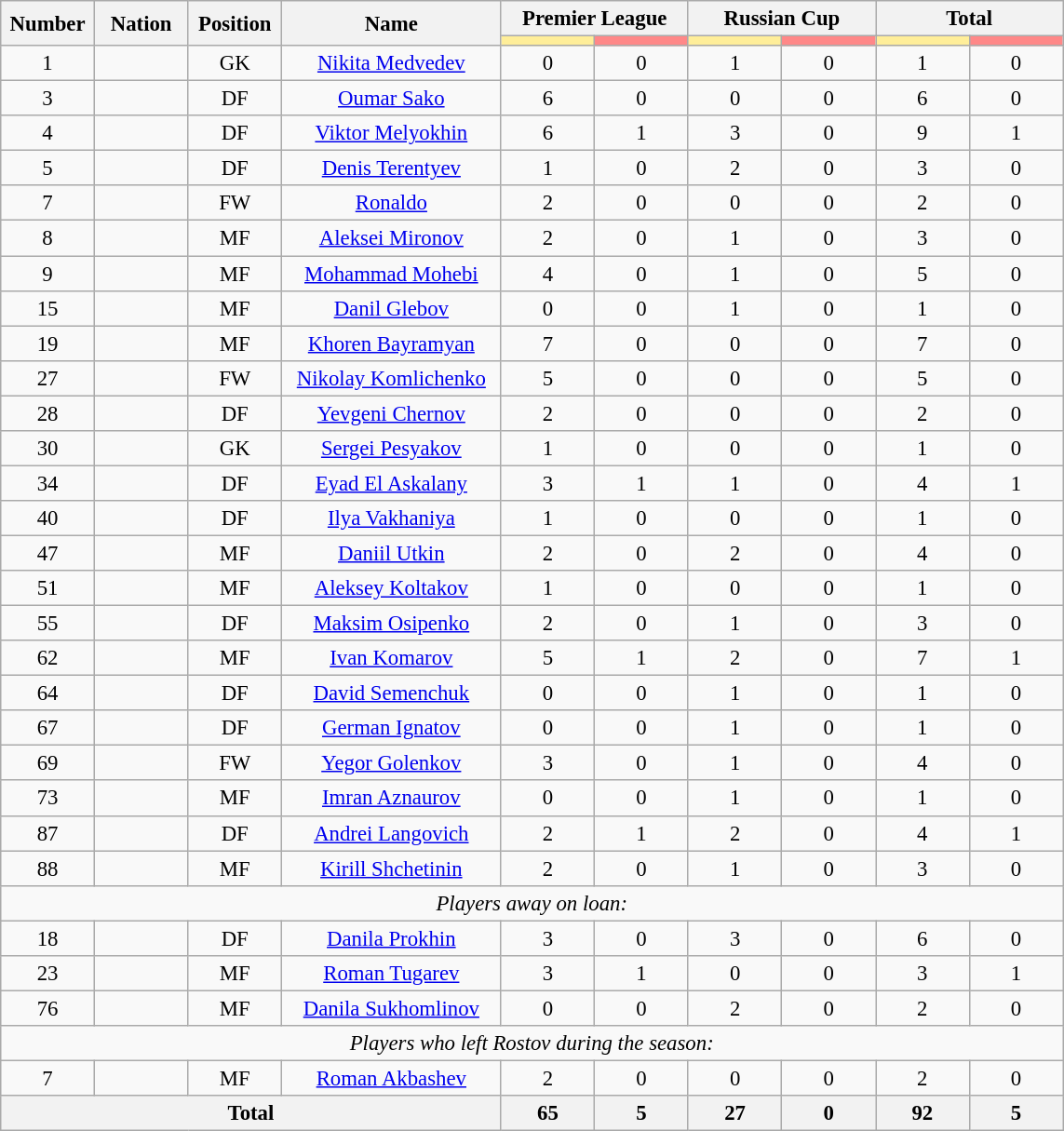<table class="wikitable" style="font-size: 95%; text-align: center;">
<tr>
<th rowspan=2 width=60>Number</th>
<th rowspan=2 width=60>Nation</th>
<th rowspan=2 width=60>Position</th>
<th rowspan=2 width=150>Name</th>
<th colspan=2>Premier League</th>
<th colspan=2>Russian Cup</th>
<th colspan=2>Total</th>
</tr>
<tr>
<th style="width:60px; background:#fe9;"></th>
<th style="width:60px; background:#ff8888;"></th>
<th style="width:60px; background:#fe9;"></th>
<th style="width:60px; background:#ff8888;"></th>
<th style="width:60px; background:#fe9;"></th>
<th style="width:60px; background:#ff8888;"></th>
</tr>
<tr>
<td>1</td>
<td></td>
<td>GK</td>
<td><a href='#'>Nikita Medvedev</a></td>
<td>0</td>
<td>0</td>
<td>1</td>
<td>0</td>
<td>1</td>
<td>0</td>
</tr>
<tr>
<td>3</td>
<td></td>
<td>DF</td>
<td><a href='#'>Oumar Sako</a></td>
<td>6</td>
<td>0</td>
<td>0</td>
<td>0</td>
<td>6</td>
<td>0</td>
</tr>
<tr>
<td>4</td>
<td></td>
<td>DF</td>
<td><a href='#'>Viktor Melyokhin</a></td>
<td>6</td>
<td>1</td>
<td>3</td>
<td>0</td>
<td>9</td>
<td>1</td>
</tr>
<tr>
<td>5</td>
<td></td>
<td>DF</td>
<td><a href='#'>Denis Terentyev</a></td>
<td>1</td>
<td>0</td>
<td>2</td>
<td>0</td>
<td>3</td>
<td>0</td>
</tr>
<tr>
<td>7</td>
<td></td>
<td>FW</td>
<td><a href='#'>Ronaldo</a></td>
<td>2</td>
<td>0</td>
<td>0</td>
<td>0</td>
<td>2</td>
<td>0</td>
</tr>
<tr>
<td>8</td>
<td></td>
<td>MF</td>
<td><a href='#'>Aleksei Mironov</a></td>
<td>2</td>
<td>0</td>
<td>1</td>
<td>0</td>
<td>3</td>
<td>0</td>
</tr>
<tr>
<td>9</td>
<td></td>
<td>MF</td>
<td><a href='#'>Mohammad Mohebi</a></td>
<td>4</td>
<td>0</td>
<td>1</td>
<td>0</td>
<td>5</td>
<td>0</td>
</tr>
<tr>
<td>15</td>
<td></td>
<td>MF</td>
<td><a href='#'>Danil Glebov</a></td>
<td>0</td>
<td>0</td>
<td>1</td>
<td>0</td>
<td>1</td>
<td>0</td>
</tr>
<tr>
<td>19</td>
<td></td>
<td>MF</td>
<td><a href='#'>Khoren Bayramyan</a></td>
<td>7</td>
<td>0</td>
<td>0</td>
<td>0</td>
<td>7</td>
<td>0</td>
</tr>
<tr>
<td>27</td>
<td></td>
<td>FW</td>
<td><a href='#'>Nikolay Komlichenko</a></td>
<td>5</td>
<td>0</td>
<td>0</td>
<td>0</td>
<td>5</td>
<td>0</td>
</tr>
<tr>
<td>28</td>
<td></td>
<td>DF</td>
<td><a href='#'>Yevgeni Chernov</a></td>
<td>2</td>
<td>0</td>
<td>0</td>
<td>0</td>
<td>2</td>
<td>0</td>
</tr>
<tr>
<td>30</td>
<td></td>
<td>GK</td>
<td><a href='#'>Sergei Pesyakov</a></td>
<td>1</td>
<td>0</td>
<td>0</td>
<td>0</td>
<td>1</td>
<td>0</td>
</tr>
<tr>
<td>34</td>
<td></td>
<td>DF</td>
<td><a href='#'>Eyad El Askalany</a></td>
<td>3</td>
<td>1</td>
<td>1</td>
<td>0</td>
<td>4</td>
<td>1</td>
</tr>
<tr>
<td>40</td>
<td></td>
<td>DF</td>
<td><a href='#'>Ilya Vakhaniya</a></td>
<td>1</td>
<td>0</td>
<td>0</td>
<td>0</td>
<td>1</td>
<td>0</td>
</tr>
<tr>
<td>47</td>
<td></td>
<td>MF</td>
<td><a href='#'>Daniil Utkin</a></td>
<td>2</td>
<td>0</td>
<td>2</td>
<td>0</td>
<td>4</td>
<td>0</td>
</tr>
<tr>
<td>51</td>
<td></td>
<td>MF</td>
<td><a href='#'>Aleksey Koltakov</a></td>
<td>1</td>
<td>0</td>
<td>0</td>
<td>0</td>
<td>1</td>
<td>0</td>
</tr>
<tr>
<td>55</td>
<td></td>
<td>DF</td>
<td><a href='#'>Maksim Osipenko</a></td>
<td>2</td>
<td>0</td>
<td>1</td>
<td>0</td>
<td>3</td>
<td>0</td>
</tr>
<tr>
<td>62</td>
<td></td>
<td>MF</td>
<td><a href='#'>Ivan Komarov</a></td>
<td>5</td>
<td>1</td>
<td>2</td>
<td>0</td>
<td>7</td>
<td>1</td>
</tr>
<tr>
<td>64</td>
<td></td>
<td>DF</td>
<td><a href='#'>David Semenchuk</a></td>
<td>0</td>
<td>0</td>
<td>1</td>
<td>0</td>
<td>1</td>
<td>0</td>
</tr>
<tr>
<td>67</td>
<td></td>
<td>DF</td>
<td><a href='#'>German Ignatov</a></td>
<td>0</td>
<td>0</td>
<td>1</td>
<td>0</td>
<td>1</td>
<td>0</td>
</tr>
<tr>
<td>69</td>
<td></td>
<td>FW</td>
<td><a href='#'>Yegor Golenkov</a></td>
<td>3</td>
<td>0</td>
<td>1</td>
<td>0</td>
<td>4</td>
<td>0</td>
</tr>
<tr>
<td>73</td>
<td></td>
<td>MF</td>
<td><a href='#'>Imran Aznaurov</a></td>
<td>0</td>
<td>0</td>
<td>1</td>
<td>0</td>
<td>1</td>
<td>0</td>
</tr>
<tr>
<td>87</td>
<td></td>
<td>DF</td>
<td><a href='#'>Andrei Langovich</a></td>
<td>2</td>
<td>1</td>
<td>2</td>
<td>0</td>
<td>4</td>
<td>1</td>
</tr>
<tr>
<td>88</td>
<td></td>
<td>MF</td>
<td><a href='#'>Kirill Shchetinin</a></td>
<td>2</td>
<td>0</td>
<td>1</td>
<td>0</td>
<td>3</td>
<td>0</td>
</tr>
<tr>
<td colspan="14"><em>Players away on loan:</em></td>
</tr>
<tr>
<td>18</td>
<td></td>
<td>DF</td>
<td><a href='#'>Danila Prokhin</a></td>
<td>3</td>
<td>0</td>
<td>3</td>
<td>0</td>
<td>6</td>
<td>0</td>
</tr>
<tr>
<td>23</td>
<td></td>
<td>MF</td>
<td><a href='#'>Roman Tugarev</a></td>
<td>3</td>
<td>1</td>
<td>0</td>
<td>0</td>
<td>3</td>
<td>1</td>
</tr>
<tr>
<td>76</td>
<td></td>
<td>MF</td>
<td><a href='#'>Danila Sukhomlinov</a></td>
<td>0</td>
<td>0</td>
<td>2</td>
<td>0</td>
<td>2</td>
<td>0</td>
</tr>
<tr>
<td colspan="14"><em>Players who left Rostov during the season:</em></td>
</tr>
<tr>
<td>7</td>
<td></td>
<td>MF</td>
<td><a href='#'>Roman Akbashev</a></td>
<td>2</td>
<td>0</td>
<td>0</td>
<td>0</td>
<td>2</td>
<td>0</td>
</tr>
<tr>
<th colspan=4>Total</th>
<th>65</th>
<th>5</th>
<th>27</th>
<th>0</th>
<th>92</th>
<th>5</th>
</tr>
</table>
